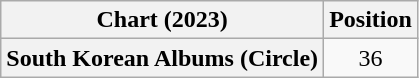<table class="wikitable plainrowheaders" style="text-align:center">
<tr>
<th scope="col">Chart (2023)</th>
<th scope="col">Position</th>
</tr>
<tr>
<th scope="row">South Korean Albums (Circle)</th>
<td>36</td>
</tr>
</table>
